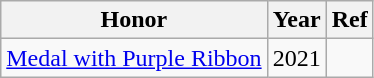<table class="wikitable">
<tr>
<th>Honor</th>
<th>Year</th>
<th>Ref</th>
</tr>
<tr>
<td><a href='#'>Medal with Purple Ribbon</a></td>
<td>2021</td>
<td></td>
</tr>
</table>
